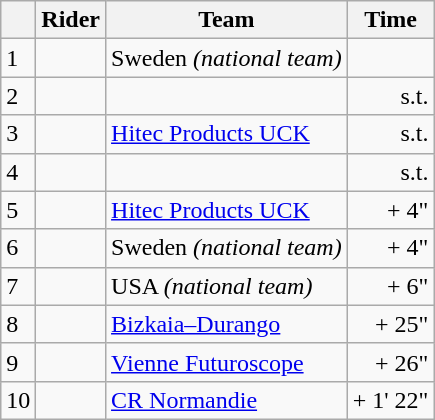<table class="wikitable">
<tr>
<th></th>
<th>Rider</th>
<th>Team</th>
<th>Time</th>
</tr>
<tr>
<td>1</td>
<td></td>
<td>Sweden <em>(national team)</em></td>
<td></td>
</tr>
<tr>
<td>2</td>
<td></td>
<td></td>
<td align="right">s.t.</td>
</tr>
<tr>
<td>3</td>
<td></td>
<td><a href='#'>Hitec Products UCK</a></td>
<td align="right">s.t.</td>
</tr>
<tr>
<td>4</td>
<td></td>
<td></td>
<td align="right">s.t.</td>
</tr>
<tr>
<td>5</td>
<td></td>
<td><a href='#'>Hitec Products UCK</a></td>
<td align="right">+ 4"</td>
</tr>
<tr>
<td>6</td>
<td></td>
<td>Sweden <em>(national team)</em></td>
<td align="right">+ 4"</td>
</tr>
<tr>
<td>7</td>
<td></td>
<td>USA <em>(national team)</em></td>
<td align="right">+ 6"</td>
</tr>
<tr>
<td>8</td>
<td></td>
<td><a href='#'>Bizkaia–Durango</a></td>
<td align="right">+ 25"</td>
</tr>
<tr>
<td>9</td>
<td></td>
<td><a href='#'>Vienne Futuroscope</a></td>
<td align="right">+ 26"</td>
</tr>
<tr>
<td>10</td>
<td></td>
<td><a href='#'>CR Normandie</a></td>
<td align="right">+ 1' 22"</td>
</tr>
</table>
